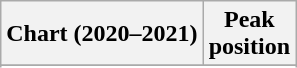<table class="wikitable sortable plainrowheaders" style="text-align:center;">
<tr>
<th>Chart (2020–2021)</th>
<th>Peak<br>position</th>
</tr>
<tr>
</tr>
<tr>
</tr>
<tr>
</tr>
<tr>
</tr>
<tr>
</tr>
</table>
